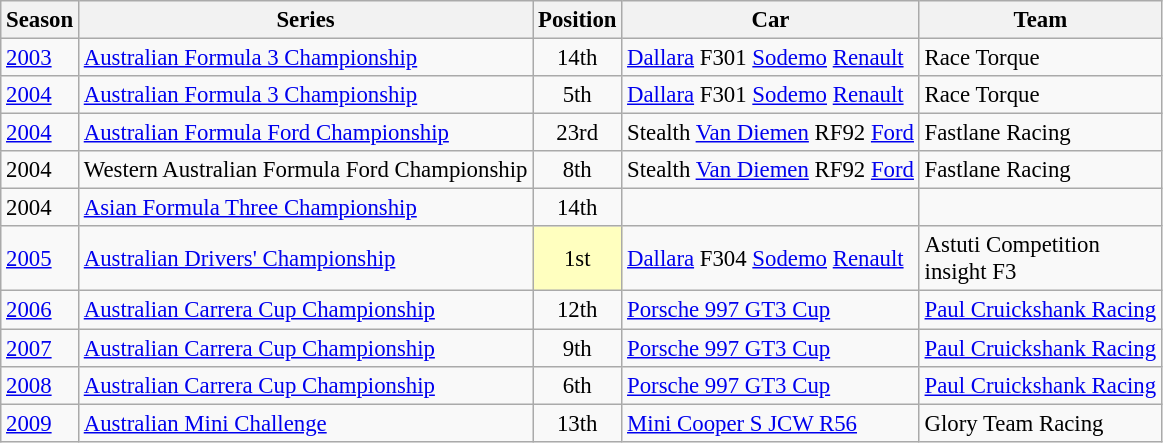<table class="wikitable" style="font-size: 95%;">
<tr>
<th>Season</th>
<th>Series</th>
<th>Position</th>
<th>Car</th>
<th>Team</th>
</tr>
<tr>
<td><a href='#'>2003</a></td>
<td><a href='#'>Australian Formula 3 Championship</a></td>
<td align="center">14th</td>
<td><a href='#'>Dallara</a> F301 <a href='#'>Sodemo</a> <a href='#'>Renault</a></td>
<td>Race Torque</td>
</tr>
<tr>
<td><a href='#'>2004</a></td>
<td><a href='#'>Australian Formula 3 Championship</a></td>
<td align="center">5th</td>
<td><a href='#'>Dallara</a> F301 <a href='#'>Sodemo</a> <a href='#'>Renault</a></td>
<td>Race Torque</td>
</tr>
<tr>
<td><a href='#'>2004</a></td>
<td><a href='#'>Australian Formula Ford Championship</a></td>
<td align="center">23rd</td>
<td>Stealth <a href='#'>Van Diemen</a> RF92 <a href='#'>Ford</a></td>
<td>Fastlane Racing</td>
</tr>
<tr>
<td>2004</td>
<td>Western Australian Formula Ford Championship</td>
<td align="center">8th</td>
<td>Stealth <a href='#'>Van Diemen</a> RF92 <a href='#'>Ford</a></td>
<td>Fastlane Racing</td>
</tr>
<tr>
<td>2004</td>
<td><a href='#'>Asian Formula Three Championship</a></td>
<td align="center">14th</td>
<td></td>
<td></td>
</tr>
<tr>
<td><a href='#'>2005</a></td>
<td><a href='#'>Australian Drivers' Championship</a></td>
<td align="center" style="background:#ffffbf;">1st</td>
<td><a href='#'>Dallara</a> F304 <a href='#'>Sodemo</a> <a href='#'>Renault</a></td>
<td>Astuti Competition<br>insight F3</td>
</tr>
<tr>
<td><a href='#'>2006</a></td>
<td><a href='#'>Australian Carrera Cup Championship</a></td>
<td align="center">12th</td>
<td><a href='#'>Porsche 997 GT3 Cup</a></td>
<td><a href='#'>Paul Cruickshank Racing</a></td>
</tr>
<tr>
<td><a href='#'>2007</a></td>
<td><a href='#'>Australian Carrera Cup Championship</a></td>
<td align="center">9th</td>
<td><a href='#'>Porsche 997 GT3 Cup</a></td>
<td><a href='#'>Paul Cruickshank Racing</a></td>
</tr>
<tr>
<td><a href='#'>2008</a></td>
<td><a href='#'>Australian Carrera Cup Championship</a></td>
<td align="center">6th</td>
<td><a href='#'>Porsche 997 GT3 Cup</a></td>
<td><a href='#'>Paul Cruickshank Racing</a></td>
</tr>
<tr>
<td><a href='#'>2009</a></td>
<td><a href='#'>Australian Mini Challenge</a></td>
<td align="center">13th</td>
<td><a href='#'>Mini Cooper S JCW R56</a></td>
<td>Glory Team Racing</td>
</tr>
</table>
